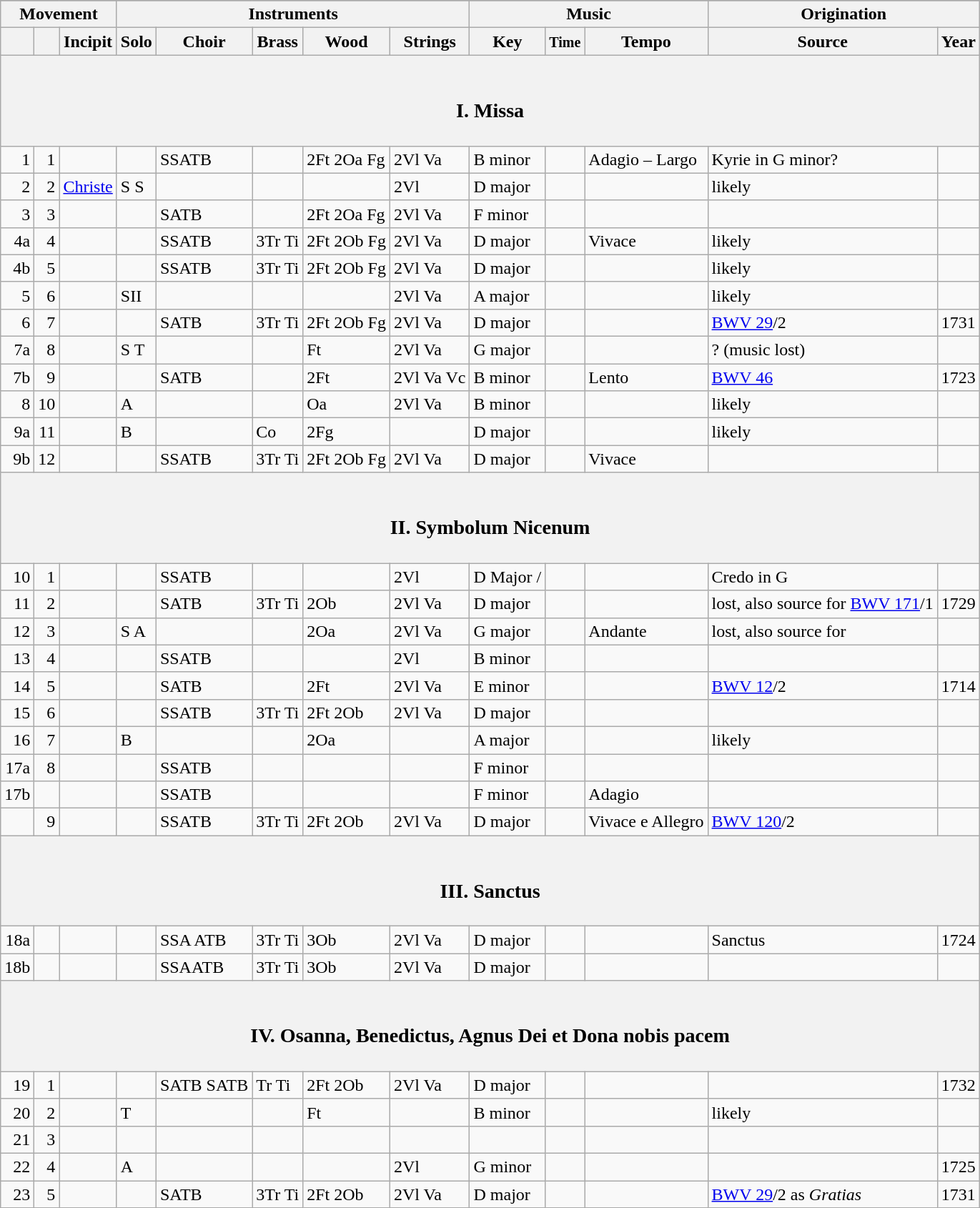<table class="wikitable">
<tr>
</tr>
<tr>
<th colspan="3">Movement</th>
<th colspan="5">Instruments</th>
<th colspan="3">Music</th>
<th colspan="2">Origination</th>
</tr>
<tr>
<th scope="col"><small></small></th>
<th scope="col"><small></small></th>
<th scope="col">Incipit</th>
<th scope="col">Solo</th>
<th scope="col">Choir</th>
<th scope="col">Brass</th>
<th scope="col">Wood</th>
<th scope="col">Strings</th>
<th scope="col">Key</th>
<th scope="col"><small>Time</small></th>
<th scope="col">Tempo</th>
<th scope="col">Source</th>
<th scope="col">Year</th>
</tr>
<tr id="I">
<th colspan="13"><br><h3>I. Missa</h3></th>
</tr>
<tr id ="1">
<td scope="row" style="text-align: right;">1</td>
<td style="text-align: right;">1</td>
<td><strong></strong></td>
<td></td>
<td>SSATB</td>
<td></td>
<td>2Ft 2Oa Fg</td>
<td>2Vl Va</td>
<td>B minor</td>
<td align="center"></td>
<td>Adagio – Largo</td>
<td>Kyrie in G minor?</td>
<td></td>
</tr>
<tr id ="2">
<td scope="row" style="text-align: right;">2</td>
<td style="text-align: right;">2</td>
<td><a href='#'>Christe</a></td>
<td>S S</td>
<td></td>
<td></td>
<td></td>
<td>2Vl</td>
<td>D major</td>
<td align="center"></td>
<td></td>
<td>likely</td>
<td></td>
</tr>
<tr id ="3">
<td scope="row" style="text-align: right;">3</td>
<td style="text-align: right;">3</td>
<td></td>
<td></td>
<td>SATB</td>
<td></td>
<td>2Ft 2Oa Fg</td>
<td>2Vl Va</td>
<td>F minor</td>
<td align="center"></td>
<td></td>
<td></td>
<td></td>
</tr>
<tr id ="4">
<td scope="row" style="text-align: right;">4a</td>
<td style="text-align: right;">4</td>
<td><strong></strong></td>
<td></td>
<td>SSATB</td>
<td>3Tr Ti</td>
<td>2Ft 2Ob Fg</td>
<td>2Vl Va</td>
<td>D major</td>
<td align="center"></td>
<td>Vivace</td>
<td>likely</td>
<td></td>
</tr>
<tr id ="4b">
<td scope="row" style="text-align: right;">4b</td>
<td style="text-align: right;">5</td>
<td></td>
<td></td>
<td>SSATB</td>
<td>3Tr Ti</td>
<td>2Ft 2Ob Fg</td>
<td>2Vl Va</td>
<td>D major</td>
<td align="center"></td>
<td></td>
<td>likely</td>
<td></td>
</tr>
<tr id ="5">
<td scope="row" style="text-align: right;">5</td>
<td style="text-align: right;">6</td>
<td></td>
<td>SII</td>
<td></td>
<td></td>
<td></td>
<td>2Vl Va</td>
<td>A major</td>
<td align="center"></td>
<td></td>
<td>likely</td>
<td></td>
</tr>
<tr id ="6">
<td scope="row" style="text-align: right;">6</td>
<td style="text-align: right;">7</td>
<td></td>
<td></td>
<td>SATB</td>
<td>3Tr Ti</td>
<td>2Ft 2Ob Fg</td>
<td>2Vl Va</td>
<td>D major</td>
<td align="center"></td>
<td></td>
<td><a href='#'>BWV 29</a>/2</td>
<td>1731</td>
</tr>
<tr id ="7">
<td scope="row" style="text-align: right;">7a</td>
<td style="text-align: right;">8</td>
<td></td>
<td>S T</td>
<td></td>
<td></td>
<td>Ft</td>
<td>2Vl Va</td>
<td>G major</td>
<td align="center"></td>
<td></td>
<td>? (music lost)</td>
<td></td>
</tr>
<tr id ="7b">
<td scope="row" style="text-align: right;">7b</td>
<td style="text-align: right;">9</td>
<td></td>
<td></td>
<td>SATB</td>
<td></td>
<td>2Ft</td>
<td>2Vl Va Vc</td>
<td>B minor</td>
<td align="center"></td>
<td>Lento</td>
<td><a href='#'>BWV 46</a></td>
<td>1723</td>
</tr>
<tr id ="8">
<td scope="row" style="text-align: right;">8</td>
<td style="text-align: right;">10</td>
<td></td>
<td>A</td>
<td></td>
<td></td>
<td>Oa</td>
<td>2Vl Va</td>
<td>B minor</td>
<td align="center"></td>
<td></td>
<td>likely</td>
<td></td>
</tr>
<tr id ="9">
<td scope="row" style="text-align: right;">9a</td>
<td style="text-align: right;">11</td>
<td></td>
<td>B</td>
<td></td>
<td>Co</td>
<td>2Fg</td>
<td></td>
<td>D major</td>
<td align="center"></td>
<td></td>
<td>likely</td>
<td></td>
</tr>
<tr id ="9b">
<td scope="row" style="text-align: right;">9b</td>
<td style="text-align: right;">12</td>
<td></td>
<td></td>
<td>SSATB</td>
<td>3Tr Ti</td>
<td>2Ft 2Ob Fg</td>
<td>2Vl Va</td>
<td>D major</td>
<td align="center"></td>
<td>Vivace</td>
<td></td>
<td></td>
</tr>
<tr id="II">
<th colspan="13"><br><h3>II. Symbolum Nicenum</h3></th>
</tr>
<tr id ="10">
<td scope="row" style="text-align: right;">10</td>
<td style="text-align: right;">1</td>
<td></td>
<td></td>
<td>SSATB</td>
<td></td>
<td></td>
<td>2Vl</td>
<td>D Major / </td>
<td align="center"></td>
<td></td>
<td>Credo in G</td>
<td></td>
</tr>
<tr id ="11">
<td scope="row" style="text-align: right;">11</td>
<td style="text-align: right;">2</td>
<td></td>
<td></td>
<td>SATB</td>
<td>3Tr Ti</td>
<td>2Ob</td>
<td>2Vl Va</td>
<td>D major</td>
<td align="center"></td>
<td></td>
<td>lost, also source for <a href='#'>BWV 171</a>/1</td>
<td>1729</td>
</tr>
<tr id ="12">
<td scope="row" style="text-align: right;">12</td>
<td style="text-align: right;">3</td>
<td></td>
<td>S A</td>
<td></td>
<td></td>
<td>2Oa</td>
<td>2Vl Va</td>
<td>G major</td>
<td align="center"></td>
<td>Andante</td>
<td>lost, also source for </td>
<td></td>
</tr>
<tr id ="13">
<td scope="row" style="text-align: right;">13</td>
<td style="text-align: right;">4</td>
<td></td>
<td></td>
<td>SSATB</td>
<td></td>
<td></td>
<td>2Vl</td>
<td>B minor</td>
<td align="center"></td>
<td></td>
<td></td>
<td></td>
</tr>
<tr id ="14">
<td scope="row" style="text-align: right;">14</td>
<td style="text-align: right;">5</td>
<td></td>
<td></td>
<td>SATB</td>
<td></td>
<td>2Ft</td>
<td>2Vl Va</td>
<td>E minor</td>
<td align="center"></td>
<td></td>
<td><a href='#'>BWV 12</a>/2</td>
<td>1714</td>
</tr>
<tr id ="15">
<td scope="row" style="text-align: right;">15</td>
<td style="text-align: right;">6</td>
<td></td>
<td></td>
<td>SSATB</td>
<td>3Tr Ti</td>
<td>2Ft 2Ob</td>
<td>2Vl Va</td>
<td>D major</td>
<td align="center"></td>
<td></td>
<td></td>
<td></td>
</tr>
<tr id ="16">
<td scope="row" style="text-align: right;">16</td>
<td style="text-align: right;">7</td>
<td></td>
<td>B</td>
<td></td>
<td></td>
<td>2Oa</td>
<td></td>
<td>A major</td>
<td align="center"></td>
<td></td>
<td>likely</td>
<td></td>
</tr>
<tr id ="17">
<td scope="row" style="text-align: right;">17a</td>
<td style="text-align: right;">8</td>
<td></td>
<td></td>
<td>SSATB</td>
<td></td>
<td></td>
<td></td>
<td>F minor</td>
<td align="center"></td>
<td></td>
<td></td>
<td></td>
</tr>
<tr id ="17b">
<td scope="row" style="text-align: right;">17b</td>
<td style="text-align: right;"></td>
<td></td>
<td></td>
<td>SSATB</td>
<td></td>
<td></td>
<td></td>
<td>F minor</td>
<td align="center"></td>
<td>Adagio</td>
<td></td>
<td></td>
</tr>
<tr id ="17c">
<td scope="row" style="text-align: right;"></td>
<td style="text-align: right;">9</td>
<td></td>
<td></td>
<td>SSATB</td>
<td>3Tr Ti</td>
<td>2Ft 2Ob</td>
<td>2Vl Va</td>
<td>D major</td>
<td align="center"></td>
<td>Vivace e Allegro</td>
<td><a href='#'>BWV 120</a>/2</td>
<td></td>
</tr>
<tr id="III">
<th colspan="13"><br><h3>III. Sanctus</h3></th>
</tr>
<tr id ="18">
<td scope="row" style="text-align: right;">18a</td>
<td style="text-align: right;"></td>
<td><strong></strong></td>
<td></td>
<td>SSA ATB</td>
<td>3Tr Ti</td>
<td>3Ob</td>
<td>2Vl Va</td>
<td>D major</td>
<td align="center"></td>
<td></td>
<td>Sanctus</td>
<td>1724</td>
</tr>
<tr id ="18b">
<td scope="row" style="text-align: right;">18b</td>
<td style="text-align: right;"></td>
<td></td>
<td></td>
<td>SSAATB</td>
<td>3Tr Ti</td>
<td>3Ob</td>
<td>2Vl Va</td>
<td>D major</td>
<td align="center"></td>
<td></td>
<td></td>
<td></td>
</tr>
<tr id="IV">
<th colspan="13"><br><h3>IV. Osanna, Benedictus, Agnus Dei et Dona nobis pacem</h3></th>
</tr>
<tr id ="19">
<td scope="row" style="text-align: right;">19</td>
<td style="text-align: right;">1</td>
<td></td>
<td></td>
<td>SATB SATB</td>
<td>Tr Ti</td>
<td>2Ft 2Ob</td>
<td>2Vl Va</td>
<td>D major</td>
<td align="center"></td>
<td></td>
<td> </td>
<td>1732</td>
</tr>
<tr id ="20">
<td scope="row" style="text-align: right;">20</td>
<td style="text-align: right;">2</td>
<td></td>
<td>T</td>
<td></td>
<td></td>
<td>Ft</td>
<td></td>
<td>B minor</td>
<td align="center"></td>
<td></td>
<td>likely</td>
<td></td>
</tr>
<tr id ="21">
<td scope="row" style="text-align: right;">21</td>
<td style="text-align: right;">3</td>
<td></td>
<td></td>
<td></td>
<td></td>
<td></td>
<td></td>
<td></td>
<td></td>
<td></td>
<td></td>
<td></td>
</tr>
<tr id ="22">
<td scope="row" style="text-align: right;">22</td>
<td style="text-align: right;">4</td>
<td><strong></strong></td>
<td>A</td>
<td></td>
<td></td>
<td></td>
<td>2Vl</td>
<td>G minor</td>
<td align="center"></td>
<td></td>
<td></td>
<td>1725</td>
</tr>
<tr id ="23">
<td scope="row" style="text-align: right;">23</td>
<td style="text-align: right;">5</td>
<td></td>
<td></td>
<td>SATB</td>
<td>3Tr Ti</td>
<td>2Ft 2Ob</td>
<td>2Vl Va</td>
<td>D major</td>
<td align="center"></td>
<td></td>
<td><a href='#'>BWV 29</a>/2 as <em>Gratias</em></td>
<td>1731</td>
</tr>
</table>
